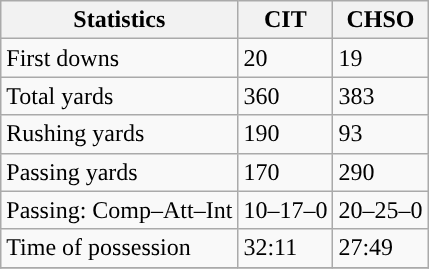<table class="wikitable" style="float: left;">
<tr>
<th>Statistics</th>
<th>CIT</th>
<th>CHSO</th>
</tr>
<tr>
<td>First downs</td>
<td>20</td>
<td>19</td>
</tr>
<tr>
<td>Total yards</td>
<td>360</td>
<td>383</td>
</tr>
<tr>
<td>Rushing yards</td>
<td>190</td>
<td>93</td>
</tr>
<tr>
<td>Passing yards</td>
<td>170</td>
<td>290</td>
</tr>
<tr>
<td>Passing: Comp–Att–Int</td>
<td>10–17–0</td>
<td>20–25–0</td>
</tr>
<tr>
<td>Time of possession</td>
<td>32:11</td>
<td>27:49</td>
</tr>
<tr>
</tr>
</table>
